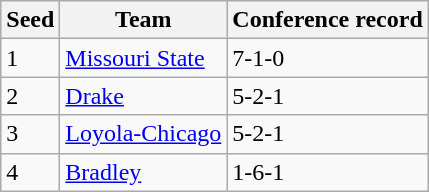<table class="wikitable">
<tr>
<th>Seed</th>
<th>Team</th>
<th>Conference record</th>
</tr>
<tr>
<td>1</td>
<td><a href='#'>Missouri State</a></td>
<td>7-1-0</td>
</tr>
<tr>
<td>2</td>
<td><a href='#'>Drake</a></td>
<td>5-2-1</td>
</tr>
<tr>
<td>3</td>
<td><a href='#'>Loyola-Chicago</a></td>
<td>5-2-1</td>
</tr>
<tr>
<td>4</td>
<td><a href='#'>Bradley</a></td>
<td>1-6-1</td>
</tr>
</table>
